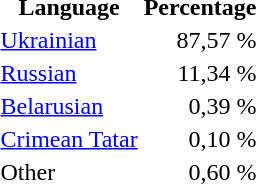<table class="standard">
<tr>
<th>Language</th>
<th>Percentage</th>
</tr>
<tr>
<td><a href='#'>Ukrainian</a></td>
<td align="right">87,57 %</td>
</tr>
<tr>
<td><a href='#'>Russian</a></td>
<td align="right">11,34 %</td>
</tr>
<tr>
<td><a href='#'>Belarusian</a></td>
<td align="right">0,39 %</td>
</tr>
<tr>
<td><a href='#'>Crimean Tatar</a></td>
<td align="right">0,10 %</td>
</tr>
<tr>
<td>Other</td>
<td align="right">0,60 %</td>
</tr>
</table>
